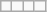<table class="wikitable">
<tr>
<td></td>
<td></td>
<td></td>
<td></td>
</tr>
</table>
